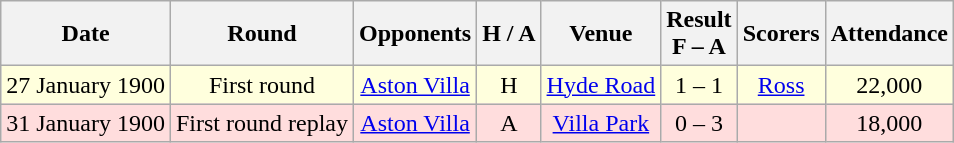<table class="wikitable" style="text-align:center">
<tr>
<th>Date</th>
<th>Round</th>
<th>Opponents</th>
<th>H / A</th>
<th>Venue</th>
<th>Result<br>F – A</th>
<th>Scorers</th>
<th>Attendance</th>
</tr>
<tr bgcolor="#ffffdd">
<td>27 January 1900</td>
<td>First round</td>
<td><a href='#'>Aston Villa</a></td>
<td>H</td>
<td><a href='#'>Hyde Road</a></td>
<td>1 – 1</td>
<td><a href='#'>Ross</a></td>
<td>22,000</td>
</tr>
<tr bgcolor="#ffdddd">
<td>31 January 1900</td>
<td>First round replay</td>
<td><a href='#'>Aston Villa</a></td>
<td>A</td>
<td><a href='#'>Villa Park</a></td>
<td>0 – 3</td>
<td></td>
<td>18,000</td>
</tr>
</table>
